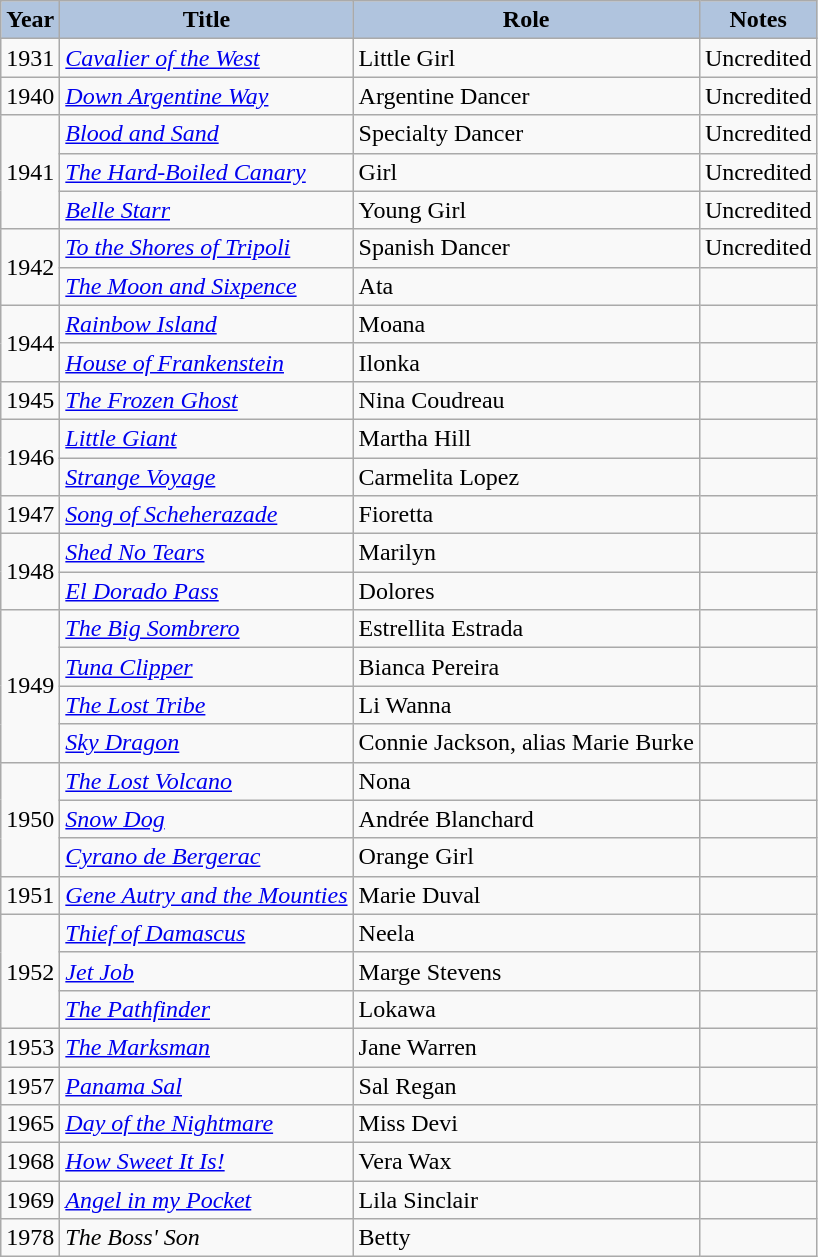<table class="wikitable">
<tr>
<th style="background:#B0C4DE;">Year</th>
<th style="background:#B0C4DE;">Title</th>
<th style="background:#B0C4DE;">Role</th>
<th style="background:#B0C4DE;">Notes</th>
</tr>
<tr>
<td>1931</td>
<td><em><a href='#'>Cavalier of the West</a></em></td>
<td>Little Girl</td>
<td>Uncredited</td>
</tr>
<tr>
<td>1940</td>
<td><em><a href='#'>Down Argentine Way</a></em></td>
<td>Argentine Dancer</td>
<td>Uncredited</td>
</tr>
<tr>
<td rowspan=3>1941</td>
<td><em><a href='#'>Blood and Sand</a></em></td>
<td>Specialty Dancer</td>
<td>Uncredited</td>
</tr>
<tr>
<td><em><a href='#'>The Hard-Boiled Canary</a></em></td>
<td>Girl</td>
<td>Uncredited</td>
</tr>
<tr>
<td><em><a href='#'>Belle Starr</a></em></td>
<td>Young Girl</td>
<td>Uncredited</td>
</tr>
<tr>
<td rowspan=2>1942</td>
<td><em><a href='#'>To the Shores of Tripoli</a></em></td>
<td>Spanish Dancer</td>
<td>Uncredited</td>
</tr>
<tr>
<td><em><a href='#'>The Moon and Sixpence</a></em></td>
<td>Ata</td>
<td></td>
</tr>
<tr>
<td rowspan=2>1944</td>
<td><em><a href='#'>Rainbow Island</a></em></td>
<td>Moana</td>
<td></td>
</tr>
<tr>
<td><em><a href='#'>House of Frankenstein</a></em></td>
<td>Ilonka</td>
<td></td>
</tr>
<tr>
<td>1945</td>
<td><em><a href='#'>The Frozen Ghost</a></em></td>
<td>Nina Coudreau</td>
<td></td>
</tr>
<tr>
<td rowspan=2>1946</td>
<td><em><a href='#'>Little Giant</a></em></td>
<td>Martha Hill</td>
<td></td>
</tr>
<tr>
<td><em><a href='#'>Strange Voyage</a></em></td>
<td>Carmelita Lopez</td>
<td></td>
</tr>
<tr>
<td>1947</td>
<td><em><a href='#'>Song of Scheherazade</a></em></td>
<td>Fioretta</td>
<td></td>
</tr>
<tr>
<td rowspan=2>1948</td>
<td><em><a href='#'>Shed No Tears</a></em></td>
<td>Marilyn</td>
<td></td>
</tr>
<tr>
<td><em><a href='#'>El Dorado Pass</a></em></td>
<td>Dolores</td>
<td></td>
</tr>
<tr>
<td rowspan=4>1949</td>
<td><em><a href='#'>The Big Sombrero</a></em></td>
<td>Estrellita Estrada</td>
<td></td>
</tr>
<tr>
<td><em><a href='#'>Tuna Clipper</a></em></td>
<td>Bianca Pereira</td>
<td></td>
</tr>
<tr>
<td><em><a href='#'>The Lost Tribe</a></em></td>
<td>Li Wanna</td>
<td></td>
</tr>
<tr>
<td><em><a href='#'>Sky Dragon</a></em></td>
<td>Connie Jackson, alias Marie Burke</td>
<td></td>
</tr>
<tr>
<td rowspan=3>1950</td>
<td><em><a href='#'>The Lost Volcano</a></em></td>
<td>Nona</td>
<td></td>
</tr>
<tr>
<td><em><a href='#'>Snow Dog</a></em></td>
<td>Andrée Blanchard</td>
<td></td>
</tr>
<tr>
<td><em><a href='#'>Cyrano de Bergerac</a></em></td>
<td>Orange Girl</td>
<td></td>
</tr>
<tr>
<td>1951</td>
<td><em><a href='#'>Gene Autry and the Mounties</a></em></td>
<td>Marie Duval</td>
<td></td>
</tr>
<tr>
<td rowspan=3>1952</td>
<td><em><a href='#'>Thief of Damascus</a></em></td>
<td>Neela</td>
<td></td>
</tr>
<tr>
<td><em><a href='#'>Jet Job</a></em></td>
<td>Marge Stevens</td>
<td></td>
</tr>
<tr>
<td><em><a href='#'>The Pathfinder</a></em></td>
<td>Lokawa</td>
<td></td>
</tr>
<tr>
<td>1953</td>
<td><em><a href='#'>The Marksman</a></em></td>
<td>Jane Warren</td>
<td></td>
</tr>
<tr>
<td>1957</td>
<td><em><a href='#'>Panama Sal</a></em></td>
<td>Sal Regan</td>
<td></td>
</tr>
<tr>
<td>1965</td>
<td><em><a href='#'>Day of the Nightmare</a></em></td>
<td>Miss Devi</td>
<td></td>
</tr>
<tr>
<td>1968</td>
<td><em><a href='#'>How Sweet It Is!</a></em></td>
<td>Vera Wax</td>
<td></td>
</tr>
<tr>
<td>1969</td>
<td><em><a href='#'>Angel in my Pocket</a></em></td>
<td>Lila Sinclair</td>
<td></td>
</tr>
<tr>
<td>1978</td>
<td><em>The Boss' Son</em></td>
<td>Betty</td>
<td></td>
</tr>
</table>
